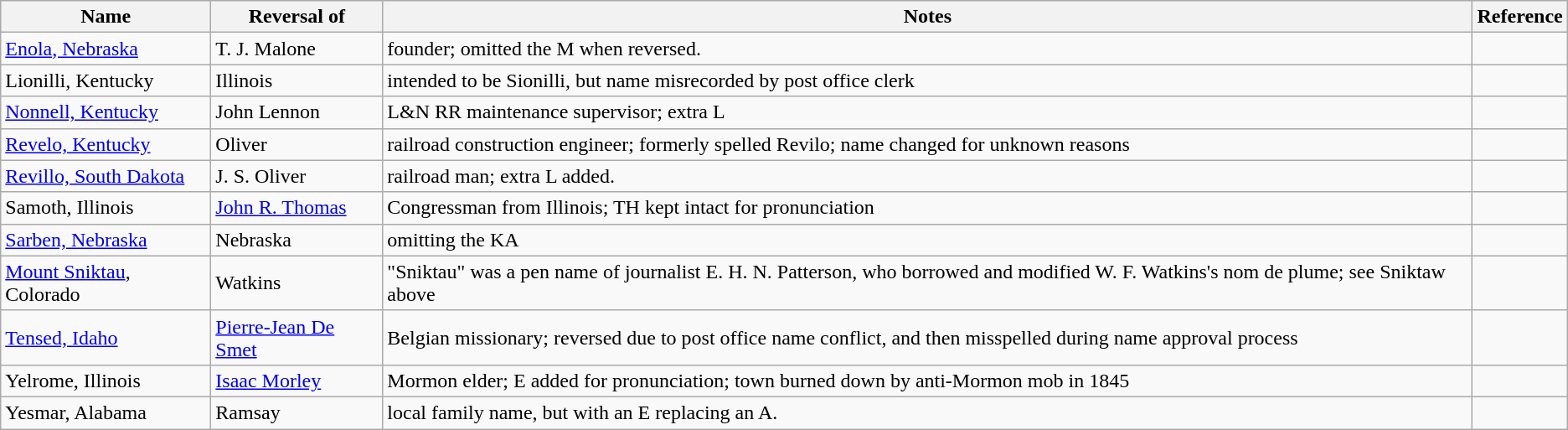<table class=wikitable>
<tr>
<th>Name</th>
<th>Reversal of</th>
<th>Notes</th>
<th>Reference</th>
</tr>
<tr>
<td><a href='#'>Enola, Nebraska</a></td>
<td>T. J. Malone</td>
<td>founder; omitted the M when reversed.</td>
<td></td>
</tr>
<tr>
<td>Lionilli, Kentucky</td>
<td>Illinois</td>
<td>intended to be Sionilli, but name misrecorded by post office clerk</td>
<td></td>
</tr>
<tr>
<td><a href='#'>Nonnell, Kentucky</a></td>
<td>John Lennon</td>
<td>L&N RR maintenance supervisor; extra L</td>
<td></td>
</tr>
<tr>
<td><a href='#'>Revelo, Kentucky</a></td>
<td>Oliver</td>
<td>railroad construction engineer; formerly spelled Revilo; name changed for unknown reasons</td>
<td></td>
</tr>
<tr>
<td><a href='#'>Revillo, South Dakota</a></td>
<td>J. S. Oliver</td>
<td>railroad man; extra L added.</td>
<td></td>
</tr>
<tr>
<td>Samoth, Illinois</td>
<td><a href='#'>John R. Thomas</a></td>
<td>Congressman from Illinois; TH kept intact for pronunciation</td>
<td></td>
</tr>
<tr>
<td><a href='#'>Sarben, Nebraska</a></td>
<td>Nebraska</td>
<td>omitting the KA</td>
<td></td>
</tr>
<tr>
<td><a href='#'>Mount Sniktau</a>, Colorado</td>
<td>Watkins</td>
<td>"Sniktau" was a pen name of journalist E. H. N. Patterson, who borrowed and modified W. F. Watkins's nom de plume; see Sniktaw above</td>
<td></td>
</tr>
<tr>
<td><a href='#'>Tensed, Idaho</a></td>
<td><a href='#'>Pierre-Jean De Smet</a></td>
<td>Belgian missionary; reversed due to post office name conflict, and then misspelled during name approval process</td>
<td></td>
</tr>
<tr>
<td>Yelrome, Illinois</td>
<td><a href='#'>Isaac Morley</a></td>
<td>Mormon elder; E added for pronunciation; town burned down by anti-Mormon mob in 1845</td>
<td></td>
</tr>
<tr>
<td>Yesmar, Alabama</td>
<td>Ramsay</td>
<td>local family name, but with an E replacing an A.</td>
<td></td>
</tr>
</table>
